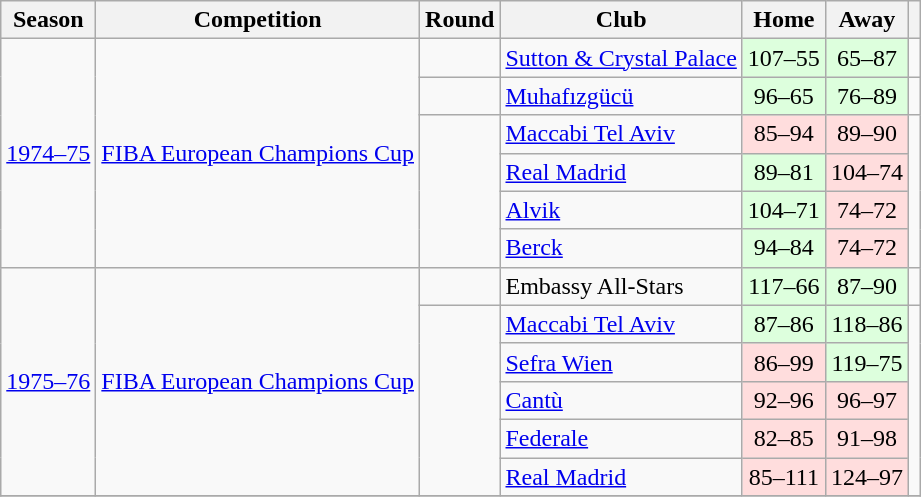<table class="wikitable">
<tr>
<th>Season</th>
<th>Competition</th>
<th>Round</th>
<th>Club</th>
<th>Home</th>
<th>Away</th>
<th></th>
</tr>
<tr>
<td rowspan="6"><a href='#'>1974–75</a></td>
<td rowspan="6"><a href='#'>FIBA European Champions Cup</a></td>
<td></td>
<td> <a href='#'>Sutton & Crystal Palace</a></td>
<td style="text-align:center;" bgcolor=#dfd>107–55</td>
<td style="text-align:center;" bgcolor=#dfd>65–87</td>
<td></td>
</tr>
<tr>
<td></td>
<td> <a href='#'>Muhafızgücü</a></td>
<td style="text-align:center;" bgcolor=#dfd>96–65</td>
<td style="text-align:center;" bgcolor=#dfd>76–89</td>
<td></td>
</tr>
<tr>
<td rowspan=4></td>
<td> <a href='#'>Maccabi Tel Aviv</a></td>
<td style="text-align:center;" bgcolor=#fdd>85–94</td>
<td style="text-align:center;" bgcolor=#fdd>89–90</td>
<td rowspan=4></td>
</tr>
<tr>
<td> <a href='#'>Real Madrid</a></td>
<td style="text-align:center;" bgcolor=#dfd>89–81</td>
<td style="text-align:center;" bgcolor=#fdd>104–74</td>
</tr>
<tr>
<td> <a href='#'>Alvik</a></td>
<td style="text-align:center;" bgcolor=#dfd>104–71</td>
<td style="text-align:center;" bgcolor=#fdd>74–72</td>
</tr>
<tr>
<td> <a href='#'>Berck</a></td>
<td style="text-align:center;" bgcolor=#dfd>94–84</td>
<td style="text-align:center;" bgcolor=#fdd>74–72</td>
</tr>
<tr>
<td rowspan="6"><a href='#'>1975–76</a></td>
<td rowspan="6"><a href='#'>FIBA European Champions Cup</a></td>
<td></td>
<td> Embassy All-Stars</td>
<td style="text-align:center;" bgcolor=#dfd>117–66</td>
<td style="text-align:center;" bgcolor=#dfd>87–90</td>
<td></td>
</tr>
<tr>
<td rowspan=5></td>
<td> <a href='#'>Maccabi Tel Aviv</a></td>
<td style="text-align:center;" bgcolor=#dfd>87–86</td>
<td style="text-align:center;" bgcolor=#dfd>118–86</td>
<td rowspan=5></td>
</tr>
<tr>
<td> <a href='#'>Sefra Wien</a></td>
<td style="text-align:center;" bgcolor=#fdd>86–99</td>
<td style="text-align:center;" bgcolor=#dfd>119–75</td>
</tr>
<tr>
<td> <a href='#'>Cantù</a></td>
<td style="text-align:center;" bgcolor=#fdd>92–96</td>
<td style="text-align:center;" bgcolor=#fdd>96–97</td>
</tr>
<tr>
<td> <a href='#'>Federale</a></td>
<td style="text-align:center;" bgcolor=#fdd>82–85</td>
<td style="text-align:center;" bgcolor=#fdd>91–98</td>
</tr>
<tr>
<td> <a href='#'>Real Madrid</a></td>
<td style="text-align:center;" bgcolor=#fdd>85–111</td>
<td style="text-align:center;" bgcolor=#fdd>124–97</td>
</tr>
<tr>
</tr>
</table>
